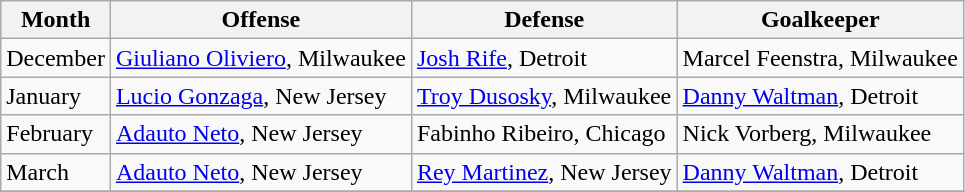<table class="wikitable">
<tr>
<th>Month</th>
<th>Offense</th>
<th>Defense</th>
<th>Goalkeeper</th>
</tr>
<tr>
<td>December</td>
<td><a href='#'>Giuliano Oliviero</a>, Milwaukee</td>
<td><a href='#'>Josh Rife</a>, Detroit</td>
<td>Marcel Feenstra, Milwaukee</td>
</tr>
<tr>
<td>January</td>
<td><a href='#'>Lucio Gonzaga</a>, New Jersey</td>
<td><a href='#'>Troy Dusosky</a>, Milwaukee</td>
<td><a href='#'>Danny Waltman</a>, Detroit</td>
</tr>
<tr>
<td>February</td>
<td><a href='#'>Adauto Neto</a>, New Jersey</td>
<td>Fabinho Ribeiro, Chicago</td>
<td>Nick Vorberg, Milwaukee</td>
</tr>
<tr>
<td>March</td>
<td><a href='#'>Adauto Neto</a>, New Jersey</td>
<td><a href='#'>Rey Martinez</a>, New Jersey</td>
<td><a href='#'>Danny Waltman</a>, Detroit</td>
</tr>
<tr>
</tr>
</table>
